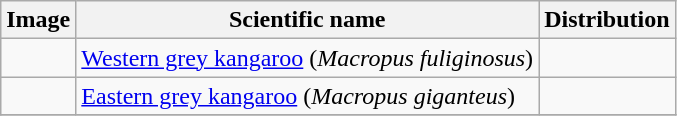<table class="wikitable">
<tr>
<th>Image</th>
<th>Scientific name</th>
<th>Distribution</th>
</tr>
<tr>
<td></td>
<td><a href='#'>Western grey kangaroo</a> (<em>Macropus fuliginosus</em>)</td>
<td></td>
</tr>
<tr>
<td></td>
<td><a href='#'>Eastern grey kangaroo</a> (<em>Macropus giganteus</em>)</td>
<td></td>
</tr>
<tr>
</tr>
</table>
